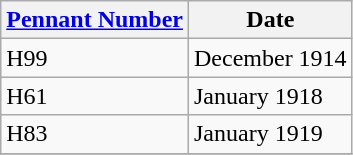<table class="wikitable" style="text-align:left">
<tr>
<th><a href='#'>Pennant Number</a></th>
<th>Date</th>
</tr>
<tr>
<td>H99</td>
<td>December 1914</td>
</tr>
<tr>
<td>H61</td>
<td>January 1918</td>
</tr>
<tr>
<td>H83</td>
<td>January 1919</td>
</tr>
<tr>
</tr>
</table>
